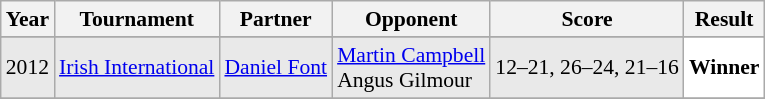<table class="sortable wikitable" style="font-size: 90%;">
<tr>
<th>Year</th>
<th>Tournament</th>
<th>Partner</th>
<th>Opponent</th>
<th>Score</th>
<th>Result</th>
</tr>
<tr>
</tr>
<tr style="background:#E9E9E9">
<td align="center">2012</td>
<td align="left"><a href='#'>Irish International</a></td>
<td align="left"> <a href='#'>Daniel Font</a></td>
<td align="left"> <a href='#'>Martin Campbell</a><br> Angus Gilmour</td>
<td align="left">12–21, 26–24, 21–16</td>
<td style="text-align:left; background:white"> <strong>Winner</strong></td>
</tr>
<tr>
</tr>
</table>
